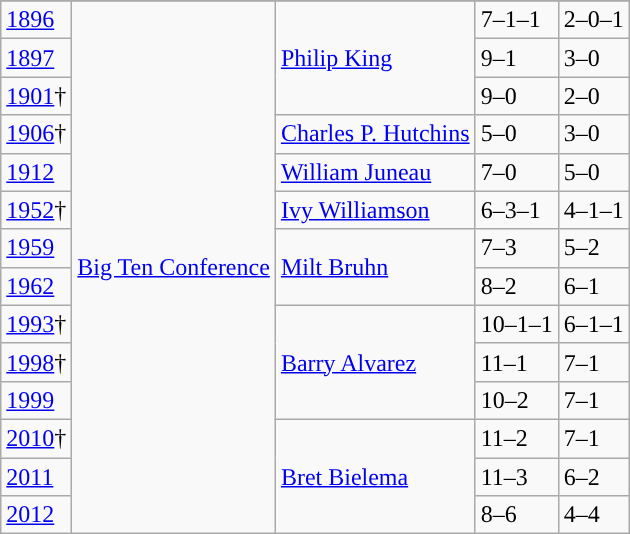<table class="wikitable">
<tr>
</tr>
<tr>
<td><a href='#'>1896</a></td>
<td rowspan="14"><a href='#'>Big Ten Conference</a></td>
<td rowspan="3"><a href='#'>Philip King</a></td>
<td>7–1–1</td>
<td>2–0–1</td>
</tr>
<tr>
<td><a href='#'>1897</a></td>
<td>9–1</td>
<td>3–0</td>
</tr>
<tr>
<td><a href='#'>1901</a>†</td>
<td>9–0</td>
<td>2–0</td>
</tr>
<tr>
<td><a href='#'>1906</a>†</td>
<td><a href='#'>Charles P. Hutchins</a></td>
<td>5–0</td>
<td>3–0</td>
</tr>
<tr>
<td><a href='#'>1912</a></td>
<td><a href='#'>William Juneau</a></td>
<td>7–0</td>
<td>5–0</td>
</tr>
<tr>
<td><a href='#'>1952</a>†</td>
<td><a href='#'>Ivy Williamson</a></td>
<td>6–3–1</td>
<td>4–1–1</td>
</tr>
<tr>
<td><a href='#'>1959</a></td>
<td rowspan="2"><a href='#'>Milt Bruhn</a></td>
<td>7–3</td>
<td>5–2</td>
</tr>
<tr>
<td><a href='#'>1962</a></td>
<td>8–2</td>
<td>6–1</td>
</tr>
<tr>
<td><a href='#'>1993</a>†</td>
<td rowspan="3"><a href='#'>Barry Alvarez</a></td>
<td>10–1–1</td>
<td>6–1–1</td>
</tr>
<tr>
<td><a href='#'>1998</a>†</td>
<td>11–1</td>
<td>7–1</td>
</tr>
<tr>
<td><a href='#'>1999</a></td>
<td>10–2</td>
<td>7–1</td>
</tr>
<tr>
<td><a href='#'>2010</a>†</td>
<td rowspan="3"><a href='#'>Bret Bielema</a></td>
<td>11–2</td>
<td>7–1</td>
</tr>
<tr>
<td><a href='#'>2011</a></td>
<td>11–3</td>
<td>6–2</td>
</tr>
<tr>
<td><a href='#'>2012</a></td>
<td>8–6</td>
<td>4–4</td>
</tr>
</table>
